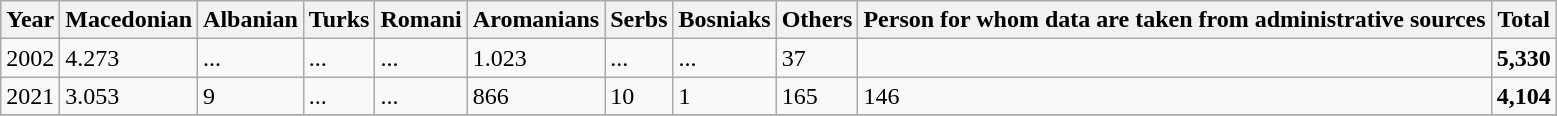<table class="wikitable">
<tr>
<th>Year</th>
<th>Macedonian</th>
<th>Albanian</th>
<th>Turks</th>
<th>Romani</th>
<th>Aromanians</th>
<th>Serbs</th>
<th>Bosniaks</th>
<th><abbr>Others</abbr></th>
<th>Person for whom data are taken from administrative sources</th>
<th>Total</th>
</tr>
<tr>
<td>2002</td>
<td>4.273</td>
<td>...</td>
<td>...</td>
<td>...</td>
<td>1.023</td>
<td>...</td>
<td>...</td>
<td>37</td>
<td></td>
<td><strong>5,330</strong></td>
</tr>
<tr>
<td>2021</td>
<td>3.053</td>
<td>9</td>
<td>...</td>
<td>...</td>
<td>866</td>
<td>10</td>
<td>1</td>
<td>165</td>
<td>146</td>
<td><strong>4,104</strong></td>
</tr>
<tr>
</tr>
</table>
